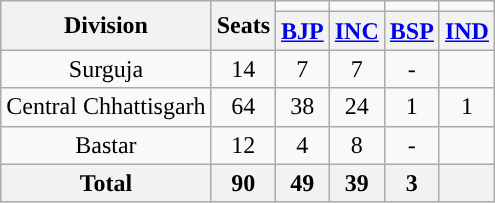<table class="wikitable" style="text-align:center;">
<tr>
<th rowspan="2">Division</th>
<th rowspan="2">Seats</th>
<td></td>
<td></td>
<td></td>
<td></td>
</tr>
<tr>
<th><a href='#'>BJP</a></th>
<th><a href='#'>INC</a></th>
<th><a href='#'>BSP</a></th>
<th><a href='#'>IND</a></th>
</tr>
<tr>
<td>Surguja</td>
<td>14</td>
<td>7</td>
<td>7</td>
<td>-</td>
<td></td>
</tr>
<tr>
<td>Central Chhattisgarh</td>
<td>64</td>
<td>38</td>
<td>24</td>
<td>1</td>
<td>1</td>
</tr>
<tr>
<td>Bastar</td>
<td>12</td>
<td>4</td>
<td>8</td>
<td>-</td>
<td></td>
</tr>
<tr>
<th>Total</th>
<th>90</th>
<th>49</th>
<th>39</th>
<th>3</th>
<th></th>
</tr>
</table>
